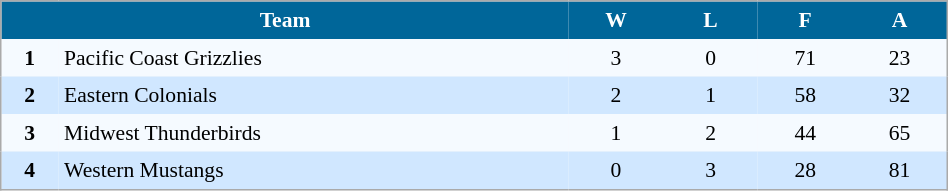<table align=center cellpadding="4" cellspacing="0" style="background: #f9f9f9; border: 1px #aaa solid; border-collapse: collapse; font-size: 90%;" width=50%>
<tr align=center bgcolor=#006699 style="color:white;">
<th width=30% colspan=2>Team</th>
<th width=5%>W</th>
<th width=5%>L</th>
<th width=5%>F</th>
<th width=5%>A</th>
</tr>
<tr align=center bgcolor=#F5FAFF>
<td><strong>1</strong></td>
<td align=left>Pacific Coast Grizzlies</td>
<td>3</td>
<td>0</td>
<td>71</td>
<td>23</td>
</tr>
<tr align=center bgcolor=#D0E7FF>
<td><strong>2</strong></td>
<td align=left>Eastern Colonials</td>
<td>2</td>
<td>1</td>
<td>58</td>
<td>32</td>
</tr>
<tr align=center bgcolor=#F5FAFF>
<td><strong>3</strong></td>
<td align=left>Midwest Thunderbirds</td>
<td>1</td>
<td>2</td>
<td>44</td>
<td>65</td>
</tr>
<tr align=center bgcolor=#D0E7FF>
<td><strong>4</strong></td>
<td align=left>Western Mustangs</td>
<td>0</td>
<td>3</td>
<td>28</td>
<td>81</td>
</tr>
<tr align=center bgcolor=#F5FAFF>
</tr>
</table>
